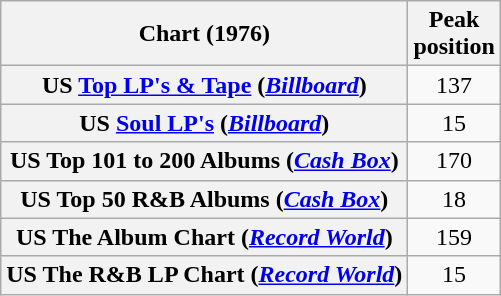<table class="wikitable sortable plainrowheaders" style="text-align:center">
<tr>
<th scope="col">Chart (1976)</th>
<th scope="col">Peak<br>position</th>
</tr>
<tr>
<th scope="row">US <a href='#'>Top LP's & Tape</a> (<em><a href='#'>Billboard</a></em>)</th>
<td>137</td>
</tr>
<tr>
<th scope="row">US <a href='#'>Soul LP's</a> (<em><a href='#'>Billboard</a></em>)</th>
<td>15</td>
</tr>
<tr>
<th scope="row">US Top 101 to 200 Albums (<em><a href='#'>Cash Box</a></em>)</th>
<td>170</td>
</tr>
<tr>
<th scope="row">US Top 50 R&B Albums (<em><a href='#'>Cash Box</a></em>)</th>
<td>18</td>
</tr>
<tr>
<th scope="row">US The Album Chart (<em><a href='#'>Record World</a></em>)</th>
<td>159</td>
</tr>
<tr>
<th scope="row">US The R&B LP Chart (<em><a href='#'>Record World</a></em>)</th>
<td>15</td>
</tr>
</table>
